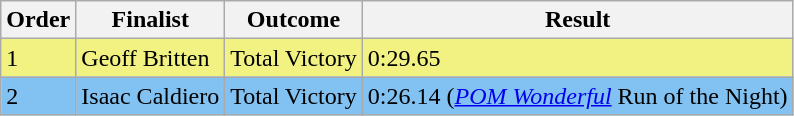<table class="wikitable sortable">
<tr>
<th>Order</th>
<th>Finalist</th>
<th>Outcome</th>
<th>Result</th>
</tr>
<tr style="background-color:#f2f282">
<td>1</td>
<td>Geoff Britten</td>
<td>Total Victory</td>
<td>0:29.65</td>
</tr>
<tr style="background-color:#82c2f2">
<td>2</td>
<td>Isaac Caldiero</td>
<td>Total Victory</td>
<td>0:26.14 (<em><a href='#'>POM Wonderful</a></em> Run of the Night)</td>
</tr>
</table>
